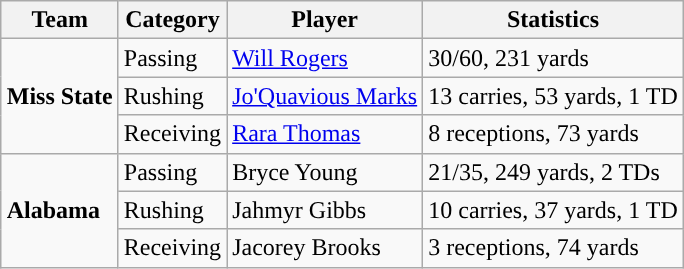<table class="wikitable" style="float: right;">
<tr>
<th>Team</th>
<th>Category</th>
<th>Player</th>
<th>Statistics</th>
</tr>
<tr>
<td rowspan=3><strong>Miss State</strong></td>
<td>Passing</td>
<td><a href='#'>Will Rogers</a></td>
<td>30/60, 231 yards</td>
</tr>
<tr>
<td>Rushing</td>
<td><a href='#'>Jo'Quavious Marks</a></td>
<td>13 carries, 53 yards, 1 TD</td>
</tr>
<tr>
<td>Receiving</td>
<td><a href='#'>Rara Thomas</a></td>
<td>8 receptions, 73 yards</td>
</tr>
<tr>
<td rowspan=3><strong>Alabama</strong></td>
<td>Passing</td>
<td>Bryce Young</td>
<td>21/35, 249 yards, 2 TDs</td>
</tr>
<tr>
<td>Rushing</td>
<td>Jahmyr Gibbs</td>
<td>10 carries, 37 yards, 1 TD</td>
</tr>
<tr>
<td>Receiving</td>
<td>Jacorey Brooks</td>
<td>3 receptions, 74 yards</td>
</tr>
</table>
